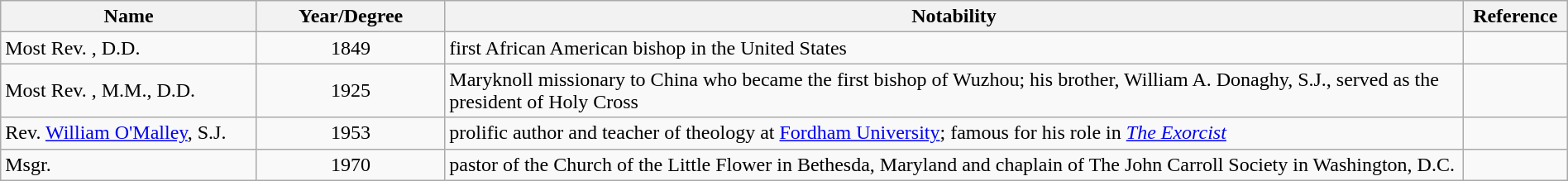<table class="wikitable sortable" style="width:100%">
<tr>
<th style="width:*;">Name</th>
<th style="width:12%;">Year/Degree</th>
<th style="width:65%;" class="unsortable">Notability</th>
<th style="width:*;" class="unsortable">Reference</th>
</tr>
<tr>
<td>Most Rev. , D.D.</td>
<td style="text-align:center;">1849</td>
<td>first African American bishop in the United States</td>
<td style="text-align:center;"></td>
</tr>
<tr>
<td>Most Rev. , M.M., D.D.</td>
<td style="text-align:center;">1925</td>
<td>Maryknoll missionary to China who became the first bishop of Wuzhou; his brother, William A. Donaghy, S.J., served as the president of Holy Cross</td>
<td style="text-align:center;"></td>
</tr>
<tr>
<td>Rev. <a href='#'>William O'Malley</a>, S.J.</td>
<td style="text-align:center;">1953</td>
<td>prolific author and teacher of theology at <a href='#'>Fordham University</a>; famous for his role in <em><a href='#'>The Exorcist</a></em></td>
<td style="text-align:center;"></td>
</tr>
<tr>
<td>Msgr. </td>
<td style="text-align:center;">1970</td>
<td>pastor of the Church of the Little Flower in Bethesda, Maryland and chaplain of The John Carroll Society in Washington, D.C.</td>
<td style="text-align:center;"></td>
</tr>
</table>
